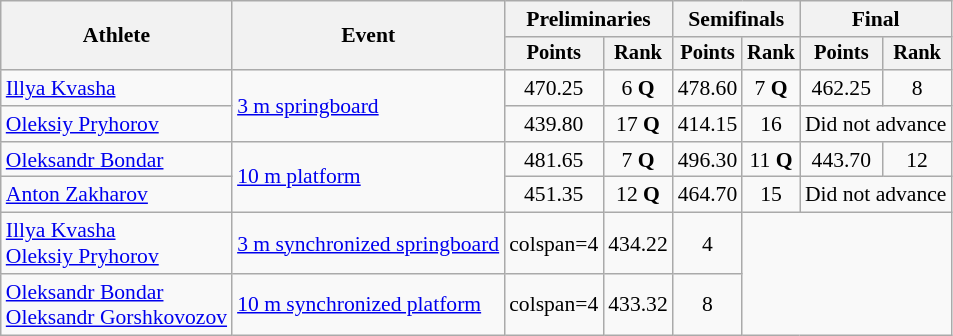<table class="wikitable" style="font-size:90%">
<tr>
<th rowspan="2">Athlete</th>
<th rowspan="2">Event</th>
<th colspan=2>Preliminaries</th>
<th colspan=2>Semifinals</th>
<th colspan=2>Final</th>
</tr>
<tr style="font-size:95%">
<th>Points</th>
<th>Rank</th>
<th>Points</th>
<th>Rank</th>
<th>Points</th>
<th>Rank</th>
</tr>
<tr align=center>
<td align=left><a href='#'>Illya Kvasha</a></td>
<td align=left rowspan=2><a href='#'>3 m springboard</a></td>
<td>470.25</td>
<td>6 <strong>Q</strong></td>
<td>478.60</td>
<td>7 <strong>Q</strong></td>
<td>462.25</td>
<td>8</td>
</tr>
<tr align=center>
<td align=left><a href='#'>Oleksiy Pryhorov</a></td>
<td>439.80</td>
<td>17 <strong>Q</strong></td>
<td>414.15</td>
<td>16</td>
<td colspan=2>Did not advance</td>
</tr>
<tr align=center>
<td align=left><a href='#'>Oleksandr Bondar</a></td>
<td align=left rowspan=2><a href='#'>10 m platform</a></td>
<td>481.65</td>
<td>7 <strong>Q</strong></td>
<td>496.30</td>
<td>11 <strong>Q</strong></td>
<td>443.70</td>
<td>12</td>
</tr>
<tr align=center>
<td align=left><a href='#'>Anton Zakharov</a></td>
<td>451.35</td>
<td>12 <strong>Q</strong></td>
<td>464.70</td>
<td>15</td>
<td colspan=2>Did not advance</td>
</tr>
<tr align=center>
<td align=left><a href='#'>Illya Kvasha</a><br><a href='#'>Oleksiy Pryhorov</a></td>
<td align=left><a href='#'>3 m synchronized springboard</a></td>
<td>colspan=4 </td>
<td>434.22</td>
<td>4</td>
</tr>
<tr align=center>
<td align=left><a href='#'>Oleksandr Bondar</a><br><a href='#'>Oleksandr Gorshkovozov</a></td>
<td align=left><a href='#'>10 m synchronized platform</a></td>
<td>colspan=4 </td>
<td>433.32</td>
<td>8</td>
</tr>
</table>
